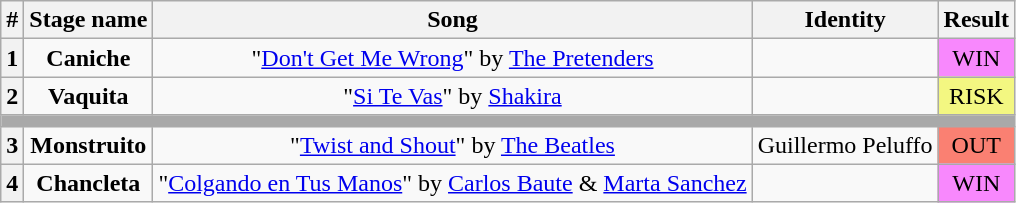<table class="wikitable plainrowheaders" style="text-align: center;">
<tr>
<th>#</th>
<th>Stage name</th>
<th>Song</th>
<th>Identity</th>
<th>Result</th>
</tr>
<tr>
<th>1</th>
<td><strong>Caniche</strong></td>
<td>"<a href='#'>Don't Get Me Wrong</a>" by <a href='#'>The Pretenders</a></td>
<td></td>
<td bgcolor="#F888FD">WIN</td>
</tr>
<tr>
<th>2</th>
<td><strong>Vaquita</strong></td>
<td>"<a href='#'>Si Te Vas</a>" by <a href='#'>Shakira</a></td>
<td></td>
<td bgcolor="#F3F781">RISK</td>
</tr>
<tr>
<td colspan="5" style="background:darkgray"></td>
</tr>
<tr>
<th>3</th>
<td><strong>Monstruito</strong></td>
<td>"<a href='#'>Twist and Shout</a>" by <a href='#'>The Beatles</a></td>
<td>Guillermo Peluffo</td>
<td bgcolor=salmon>OUT</td>
</tr>
<tr>
<th>4</th>
<td><strong>Chancleta</strong></td>
<td>"<a href='#'>Colgando en Tus Manos</a>" by <a href='#'>Carlos Baute</a> & <a href='#'>Marta Sanchez</a></td>
<td></td>
<td bgcolor="#F888FD">WIN</td>
</tr>
</table>
